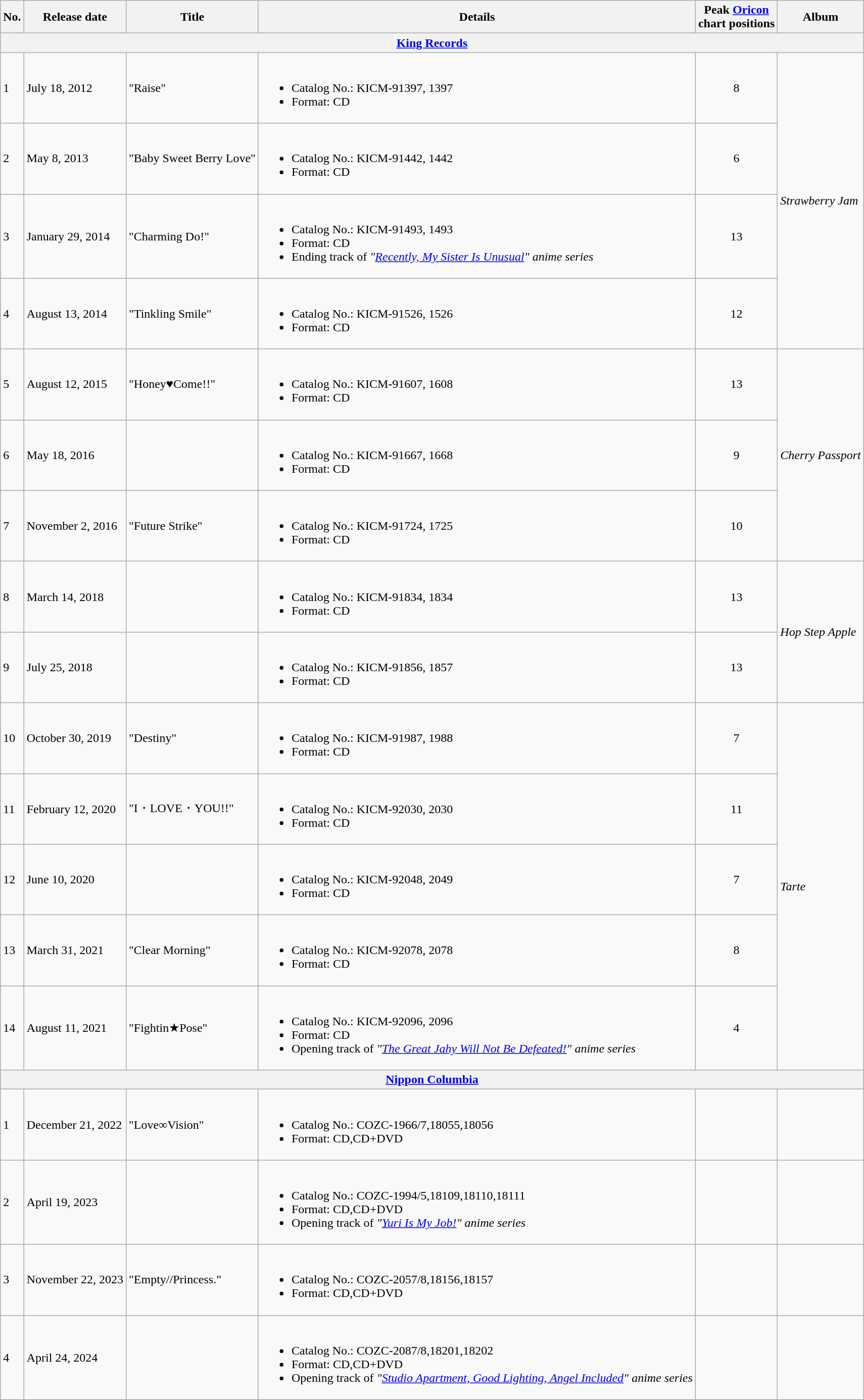<table class="wikitable">
<tr>
<th>No.</th>
<th>Release date</th>
<th>Title</th>
<th>Details</th>
<th>Peak <a href='#'>Oricon</a><br> chart positions</th>
<th>Album</th>
</tr>
<tr>
<th colspan="6"><a href='#'>King Records</a></th>
</tr>
<tr>
<td>1</td>
<td>July 18, 2012</td>
<td align="left">"Raise"</td>
<td><br><ul><li>Catalog No.: KICM-91397, 1397</li><li>Format: CD</li></ul></td>
<td align="center">8</td>
<td rowspan="4"><em>Strawberry Jam</em></td>
</tr>
<tr>
<td>2</td>
<td>May 8, 2013</td>
<td align="left">"Baby Sweet Berry Love"</td>
<td><br><ul><li>Catalog No.: KICM-91442, 1442</li><li>Format: CD</li></ul></td>
<td align="center">6</td>
</tr>
<tr>
<td>3</td>
<td>January 29, 2014</td>
<td align="left">"Charming Do!"</td>
<td><br><ul><li>Catalog No.: KICM-91493, 1493</li><li>Format: CD</li><li>Ending track of <em>"<a href='#'>Recently, My Sister Is Unusual</a>" anime series</em></li></ul></td>
<td align="center">13</td>
</tr>
<tr>
<td>4</td>
<td>August 13, 2014</td>
<td align="left">"Tinkling Smile"</td>
<td><br><ul><li>Catalog No.: KICM-91526, 1526</li><li>Format: CD</li></ul></td>
<td align="center">12</td>
</tr>
<tr>
<td>5</td>
<td>August 12, 2015</td>
<td align="left">"Honey♥Come!!"</td>
<td><br><ul><li>Catalog No.: KICM-91607, 1608</li><li>Format: CD</li></ul></td>
<td align="center">13</td>
<td rowspan="3"><em>Cherry Passport</em></td>
</tr>
<tr>
<td>6</td>
<td>May 18, 2016</td>
<td align="left"></td>
<td><br><ul><li>Catalog No.: KICM-91667, 1668</li><li>Format: CD</li></ul></td>
<td align="center">9</td>
</tr>
<tr>
<td>7</td>
<td>November 2, 2016</td>
<td>"Future Strike"</td>
<td><br><ul><li>Catalog No.: KICM-91724, 1725</li><li>Format: CD</li></ul></td>
<td align="center">10</td>
</tr>
<tr>
<td>8</td>
<td>March 14, 2018</td>
<td align="left"></td>
<td><br><ul><li>Catalog No.: KICM-91834, 1834</li><li>Format: CD</li></ul></td>
<td align="center">13</td>
<td rowspan="2"><em>Hop Step Apple</em></td>
</tr>
<tr>
<td>9</td>
<td>July 25, 2018</td>
<td align="left"></td>
<td><br><ul><li>Catalog No.: KICM-91856, 1857</li><li>Format: CD</li></ul></td>
<td align="center">13</td>
</tr>
<tr>
<td>10</td>
<td>October 30, 2019</td>
<td>"Destiny"</td>
<td><br><ul><li>Catalog No.: KICM-91987, 1988</li><li>Format: CD</li></ul></td>
<td align="center">7</td>
<td rowspan="5"><em>Tarte</em></td>
</tr>
<tr>
<td>11</td>
<td>February 12, 2020</td>
<td>"I・LOVE・YOU!!"</td>
<td><br><ul><li>Catalog No.: KICM-92030, 2030</li><li>Format: CD</li></ul></td>
<td align="center">11</td>
</tr>
<tr>
<td>12</td>
<td>June 10, 2020</td>
<td align="left"></td>
<td><br><ul><li>Catalog No.: KICM-92048, 2049</li><li>Format: CD</li></ul></td>
<td align="center">7</td>
</tr>
<tr>
<td>13</td>
<td>March 31, 2021</td>
<td>"Clear Morning"</td>
<td><br><ul><li>Catalog No.: KICM-92078, 2078</li><li>Format: CD</li></ul></td>
<td align="center">8</td>
</tr>
<tr>
<td>14</td>
<td>August 11, 2021</td>
<td>"Fightin★Pose"</td>
<td><br><ul><li>Catalog No.: KICM-92096, 2096</li><li>Format: CD</li><li>Opening track of <em>"<a href='#'>The Great Jahy Will Not Be Defeated!</a>" anime series</em></li></ul></td>
<td align="center">4</td>
</tr>
<tr>
<th colspan="6"><a href='#'>Nippon Columbia</a></th>
</tr>
<tr>
<td>1</td>
<td>December 21, 2022</td>
<td>"Love∞Vision"</td>
<td><br><ul><li>Catalog No.: COZC-1966/7,18055,18056</li><li>Format: CD,CD+DVD</li></ul></td>
<td></td>
<td></td>
</tr>
<tr>
<td>2</td>
<td>April 19, 2023</td>
<td></td>
<td><br><ul><li>Catalog No.: COZC-1994/5,18109,18110,18111</li><li>Format: CD,CD+DVD</li><li>Opening track of <em>"<a href='#'>Yuri Is My Job!</a>" anime series</em></li></ul></td>
<td></td>
<td></td>
</tr>
<tr>
<td>3</td>
<td>November 22, 2023</td>
<td>"Empty//Princess."</td>
<td><br><ul><li>Catalog No.: COZC-2057/8,18156,18157</li><li>Format: CD,CD+DVD</li></ul></td>
<td></td>
</tr>
<tr>
<td>4</td>
<td>April 24, 2024</td>
<td></td>
<td><br><ul><li>Catalog No.: COZC-2087/8,18201,18202</li><li>Format: CD,CD+DVD</li><li>Opening track of <em>"<a href='#'>Studio Apartment, Good Lighting, Angel Included</a>" anime series</em></li></ul></td>
<td></td>
<td></td>
</tr>
</table>
